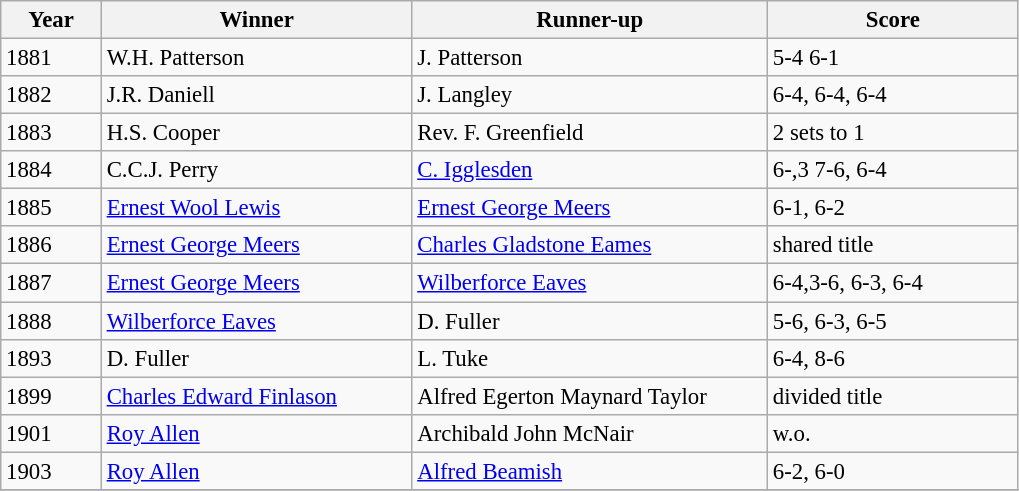<table class="wikitable" style="font-size:95%;">
<tr>
<th style="width:60px;">Year</th>
<th style="width:200px;">Winner</th>
<th style="width:230px;">Runner-up</th>
<th style="width:160px;">Score</th>
</tr>
<tr>
<td>1881</td>
<td> W.H. Patterson</td>
<td> J. Patterson</td>
<td>5-4 6-1</td>
</tr>
<tr>
<td>1882</td>
<td> J.R. Daniell</td>
<td> J. Langley</td>
<td>6-4, 6-4, 6-4</td>
</tr>
<tr>
<td>1883</td>
<td> H.S. Cooper</td>
<td> Rev. F. Greenfield</td>
<td>2 sets to 1</td>
</tr>
<tr>
<td>1884</td>
<td> C.C.J. Perry</td>
<td> <a href='#'>C. Igglesden</a></td>
<td>6-,3 7-6, 6-4</td>
</tr>
<tr>
<td>1885</td>
<td> <a href='#'>Ernest Wool Lewis</a></td>
<td> <a href='#'>Ernest George Meers</a></td>
<td>6-1, 6-2</td>
</tr>
<tr>
<td>1886</td>
<td> <a href='#'>Ernest George Meers</a></td>
<td> <a href='#'>Charles Gladstone Eames</a></td>
<td>shared title</td>
</tr>
<tr>
<td>1887</td>
<td> <a href='#'>Ernest George Meers</a></td>
<td> <a href='#'>Wilberforce Eaves</a></td>
<td>6-4,3-6, 6-3, 6-4</td>
</tr>
<tr>
<td>1888</td>
<td> <a href='#'>Wilberforce Eaves</a></td>
<td> D. Fuller</td>
<td>5-6, 6-3, 6-5</td>
</tr>
<tr>
<td>1893</td>
<td> D. Fuller</td>
<td> L. Tuke</td>
<td>6-4, 8-6</td>
</tr>
<tr>
<td>1899</td>
<td> <a href='#'>Charles Edward Finlason</a></td>
<td> Alfred Egerton Maynard Taylor</td>
<td>divided title</td>
</tr>
<tr>
<td>1901</td>
<td> <a href='#'>Roy Allen</a></td>
<td> Archibald John McNair</td>
<td>w.o.</td>
</tr>
<tr>
<td>1903</td>
<td> <a href='#'>Roy Allen</a></td>
<td> <a href='#'>Alfred Beamish</a></td>
<td>6-2, 6-0</td>
</tr>
<tr>
</tr>
</table>
